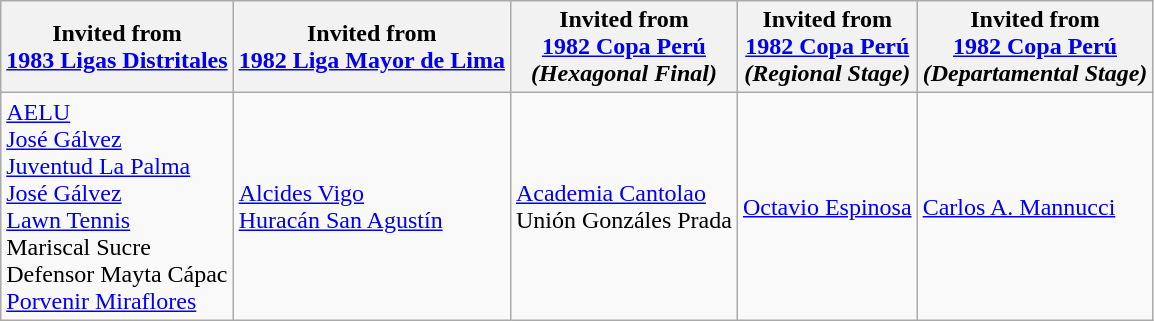<table class="wikitable">
<tr>
<th>Invited from<br><a href='#'>1983 Ligas Distritales</a></th>
<th>Invited from<br><a href='#'>1982 Liga Mayor de Lima</a></th>
<th>Invited from<br><a href='#'>1982 Copa Perú</a><br><em>(Hexagonal Final)</em></th>
<th>Invited from<br><a href='#'>1982 Copa Perú</a><br><em>(Regional Stage)</em></th>
<th>Invited from<br><a href='#'>1982 Copa Perú</a><br><em>(Departamental Stage)</em></th>
</tr>
<tr>
<td> <a href='#'>AELU</a> <br> <a href='#'>José Gálvez</a> <br> <a href='#'>Juventud La Palma</a> <br> <a href='#'>José Gálvez</a> <br> <a href='#'>Lawn Tennis</a> <br> Mariscal Sucre <br> Defensor Mayta Cápac <br> <a href='#'>Porvenir Miraflores</a> </td>
<td> <a href='#'>Alcides Vigo</a> <br> <a href='#'>Huracán San Agustín</a> </td>
<td> <a href='#'>Academia Cantolao</a> <br> Unión Gonzáles Prada </td>
<td> <a href='#'>Octavio Espinosa</a> </td>
<td> <a href='#'>Carlos A. Mannucci</a> </td>
</tr>
</table>
